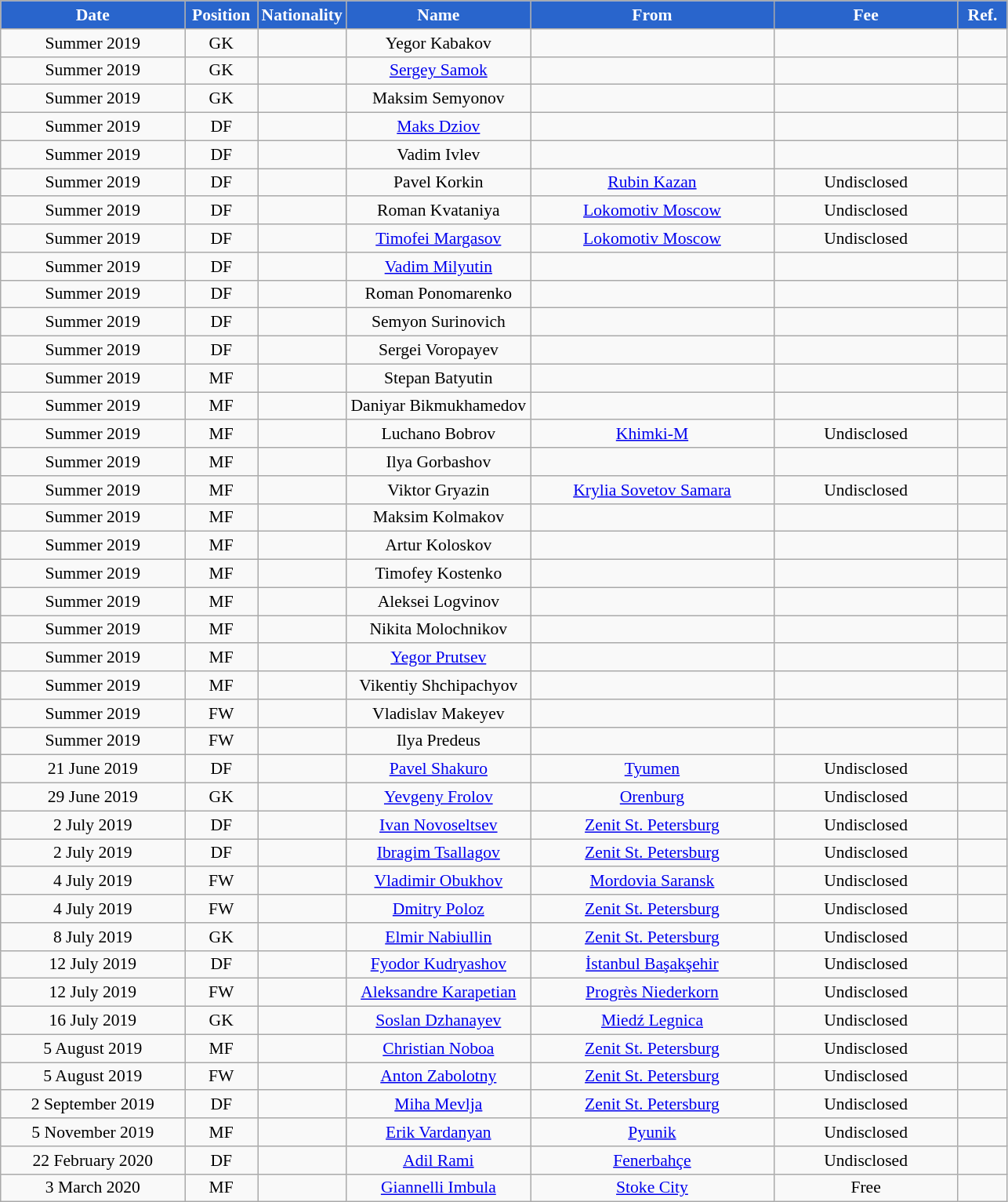<table class="wikitable"  style="text-align:center; font-size:90%; ">
<tr>
<th style="background:#2965cc; color:white; width:150px;">Date</th>
<th style="background:#2965cc; color:white; width:55px;">Position</th>
<th style="background:#2965cc; color:white; width:505x;">Nationality</th>
<th style="background:#2965cc; color:white; width:150px;">Name</th>
<th style="background:#2965cc; color:white; width:200px;">From</th>
<th style="background:#2965cc; color:white; width:150px;">Fee</th>
<th style="background:#2965cc; color:white; width:35px;">Ref.</th>
</tr>
<tr>
<td>Summer 2019</td>
<td>GK</td>
<td></td>
<td>Yegor Kabakov</td>
<td></td>
<td></td>
<td></td>
</tr>
<tr>
<td>Summer 2019</td>
<td>GK</td>
<td></td>
<td><a href='#'>Sergey Samok</a></td>
<td></td>
<td></td>
<td></td>
</tr>
<tr>
<td>Summer 2019</td>
<td>GK</td>
<td></td>
<td>Maksim Semyonov</td>
<td></td>
<td></td>
<td></td>
</tr>
<tr>
<td>Summer 2019</td>
<td>DF</td>
<td></td>
<td><a href='#'>Maks Dziov</a></td>
<td></td>
<td></td>
<td></td>
</tr>
<tr>
<td>Summer 2019</td>
<td>DF</td>
<td></td>
<td>Vadim Ivlev</td>
<td></td>
<td></td>
<td></td>
</tr>
<tr>
<td>Summer 2019</td>
<td>DF</td>
<td></td>
<td>Pavel Korkin</td>
<td><a href='#'>Rubin Kazan</a></td>
<td>Undisclosed</td>
<td></td>
</tr>
<tr>
<td>Summer 2019</td>
<td>DF</td>
<td></td>
<td>Roman Kvataniya</td>
<td><a href='#'>Lokomotiv Moscow</a></td>
<td>Undisclosed</td>
<td></td>
</tr>
<tr>
<td>Summer 2019</td>
<td>DF</td>
<td></td>
<td><a href='#'>Timofei Margasov</a></td>
<td><a href='#'>Lokomotiv Moscow</a></td>
<td>Undisclosed</td>
<td></td>
</tr>
<tr>
<td>Summer 2019</td>
<td>DF</td>
<td></td>
<td><a href='#'>Vadim Milyutin</a></td>
<td></td>
<td></td>
<td></td>
</tr>
<tr>
<td>Summer 2019</td>
<td>DF</td>
<td></td>
<td>Roman Ponomarenko</td>
<td></td>
<td></td>
<td></td>
</tr>
<tr>
<td>Summer 2019</td>
<td>DF</td>
<td></td>
<td>Semyon Surinovich</td>
<td></td>
<td></td>
<td></td>
</tr>
<tr>
<td>Summer 2019</td>
<td>DF</td>
<td></td>
<td>Sergei Voropayev</td>
<td></td>
<td></td>
<td></td>
</tr>
<tr>
<td>Summer 2019</td>
<td>MF</td>
<td></td>
<td>Stepan Batyutin</td>
<td></td>
<td></td>
<td></td>
</tr>
<tr>
<td>Summer 2019</td>
<td>MF</td>
<td></td>
<td>Daniyar Bikmukhamedov</td>
<td></td>
<td></td>
<td></td>
</tr>
<tr>
<td>Summer 2019</td>
<td>MF</td>
<td></td>
<td>Luchano Bobrov</td>
<td><a href='#'>Khimki-M</a></td>
<td>Undisclosed</td>
<td></td>
</tr>
<tr>
<td>Summer 2019</td>
<td>MF</td>
<td></td>
<td>Ilya Gorbashov</td>
<td></td>
<td></td>
<td></td>
</tr>
<tr>
<td>Summer 2019</td>
<td>MF</td>
<td></td>
<td>Viktor Gryazin</td>
<td><a href='#'>Krylia Sovetov Samara</a></td>
<td>Undisclosed</td>
<td></td>
</tr>
<tr>
<td>Summer 2019</td>
<td>MF</td>
<td></td>
<td>Maksim Kolmakov</td>
<td></td>
<td></td>
<td></td>
</tr>
<tr>
<td>Summer 2019</td>
<td>MF</td>
<td></td>
<td>Artur Koloskov</td>
<td></td>
<td></td>
<td></td>
</tr>
<tr>
<td>Summer 2019</td>
<td>MF</td>
<td></td>
<td>Timofey Kostenko</td>
<td></td>
<td></td>
<td></td>
</tr>
<tr>
<td>Summer 2019</td>
<td>MF</td>
<td></td>
<td>Aleksei Logvinov</td>
<td></td>
<td></td>
<td></td>
</tr>
<tr>
<td>Summer 2019</td>
<td>MF</td>
<td></td>
<td>Nikita Molochnikov</td>
<td></td>
<td></td>
<td></td>
</tr>
<tr>
<td>Summer 2019</td>
<td>MF</td>
<td></td>
<td><a href='#'>Yegor Prutsev</a></td>
<td></td>
<td></td>
<td></td>
</tr>
<tr>
<td>Summer 2019</td>
<td>MF</td>
<td></td>
<td>Vikentiy Shchipachyov</td>
<td></td>
<td></td>
<td></td>
</tr>
<tr>
<td>Summer 2019</td>
<td>FW</td>
<td></td>
<td>Vladislav Makeyev</td>
<td></td>
<td></td>
<td></td>
</tr>
<tr>
<td>Summer 2019</td>
<td>FW</td>
<td></td>
<td>Ilya Predeus</td>
<td></td>
<td></td>
<td></td>
</tr>
<tr>
<td>21 June 2019</td>
<td>DF</td>
<td></td>
<td><a href='#'>Pavel Shakuro</a></td>
<td><a href='#'>Tyumen</a></td>
<td>Undisclosed</td>
<td></td>
</tr>
<tr>
<td>29 June 2019</td>
<td>GK</td>
<td></td>
<td><a href='#'>Yevgeny Frolov</a></td>
<td><a href='#'>Orenburg</a></td>
<td>Undisclosed</td>
<td></td>
</tr>
<tr>
<td>2 July 2019</td>
<td>DF</td>
<td></td>
<td><a href='#'>Ivan Novoseltsev</a></td>
<td><a href='#'>Zenit St. Petersburg</a></td>
<td>Undisclosed</td>
<td></td>
</tr>
<tr>
<td>2 July 2019</td>
<td>DF</td>
<td></td>
<td><a href='#'>Ibragim Tsallagov</a></td>
<td><a href='#'>Zenit St. Petersburg</a></td>
<td>Undisclosed</td>
<td></td>
</tr>
<tr>
<td>4 July 2019</td>
<td>FW</td>
<td></td>
<td><a href='#'>Vladimir Obukhov</a></td>
<td><a href='#'>Mordovia Saransk</a></td>
<td>Undisclosed</td>
<td></td>
</tr>
<tr>
<td>4 July 2019</td>
<td>FW</td>
<td></td>
<td><a href='#'>Dmitry Poloz</a></td>
<td><a href='#'>Zenit St. Petersburg</a></td>
<td>Undisclosed</td>
<td></td>
</tr>
<tr>
<td>8 July 2019</td>
<td>GK</td>
<td></td>
<td><a href='#'>Elmir Nabiullin</a></td>
<td><a href='#'>Zenit St. Petersburg</a></td>
<td>Undisclosed</td>
<td></td>
</tr>
<tr>
<td>12 July 2019</td>
<td>DF</td>
<td></td>
<td><a href='#'>Fyodor Kudryashov</a></td>
<td><a href='#'>İstanbul Başakşehir</a></td>
<td>Undisclosed</td>
<td></td>
</tr>
<tr>
<td>12 July 2019</td>
<td>FW</td>
<td></td>
<td><a href='#'>Aleksandre Karapetian</a></td>
<td><a href='#'>Progrès Niederkorn</a></td>
<td>Undisclosed</td>
<td></td>
</tr>
<tr>
<td>16 July 2019</td>
<td>GK</td>
<td></td>
<td><a href='#'>Soslan Dzhanayev</a></td>
<td><a href='#'>Miedź Legnica</a></td>
<td>Undisclosed</td>
<td></td>
</tr>
<tr>
<td>5 August 2019</td>
<td>MF</td>
<td></td>
<td><a href='#'>Christian Noboa</a></td>
<td><a href='#'>Zenit St. Petersburg</a></td>
<td>Undisclosed</td>
<td></td>
</tr>
<tr>
<td>5 August 2019</td>
<td>FW</td>
<td></td>
<td><a href='#'>Anton Zabolotny</a></td>
<td><a href='#'>Zenit St. Petersburg</a></td>
<td>Undisclosed</td>
<td></td>
</tr>
<tr>
<td>2 September 2019</td>
<td>DF</td>
<td></td>
<td><a href='#'>Miha Mevlja</a></td>
<td><a href='#'>Zenit St. Petersburg</a></td>
<td>Undisclosed</td>
<td></td>
</tr>
<tr>
<td>5 November 2019</td>
<td>MF</td>
<td></td>
<td><a href='#'>Erik Vardanyan</a></td>
<td><a href='#'>Pyunik</a></td>
<td>Undisclosed</td>
<td></td>
</tr>
<tr>
<td>22 February 2020</td>
<td>DF</td>
<td></td>
<td><a href='#'>Adil Rami</a></td>
<td><a href='#'>Fenerbahçe</a></td>
<td>Undisclosed</td>
<td></td>
</tr>
<tr>
<td>3 March 2020</td>
<td>MF</td>
<td></td>
<td><a href='#'>Giannelli Imbula</a></td>
<td><a href='#'>Stoke City</a></td>
<td>Free</td>
<td></td>
</tr>
</table>
